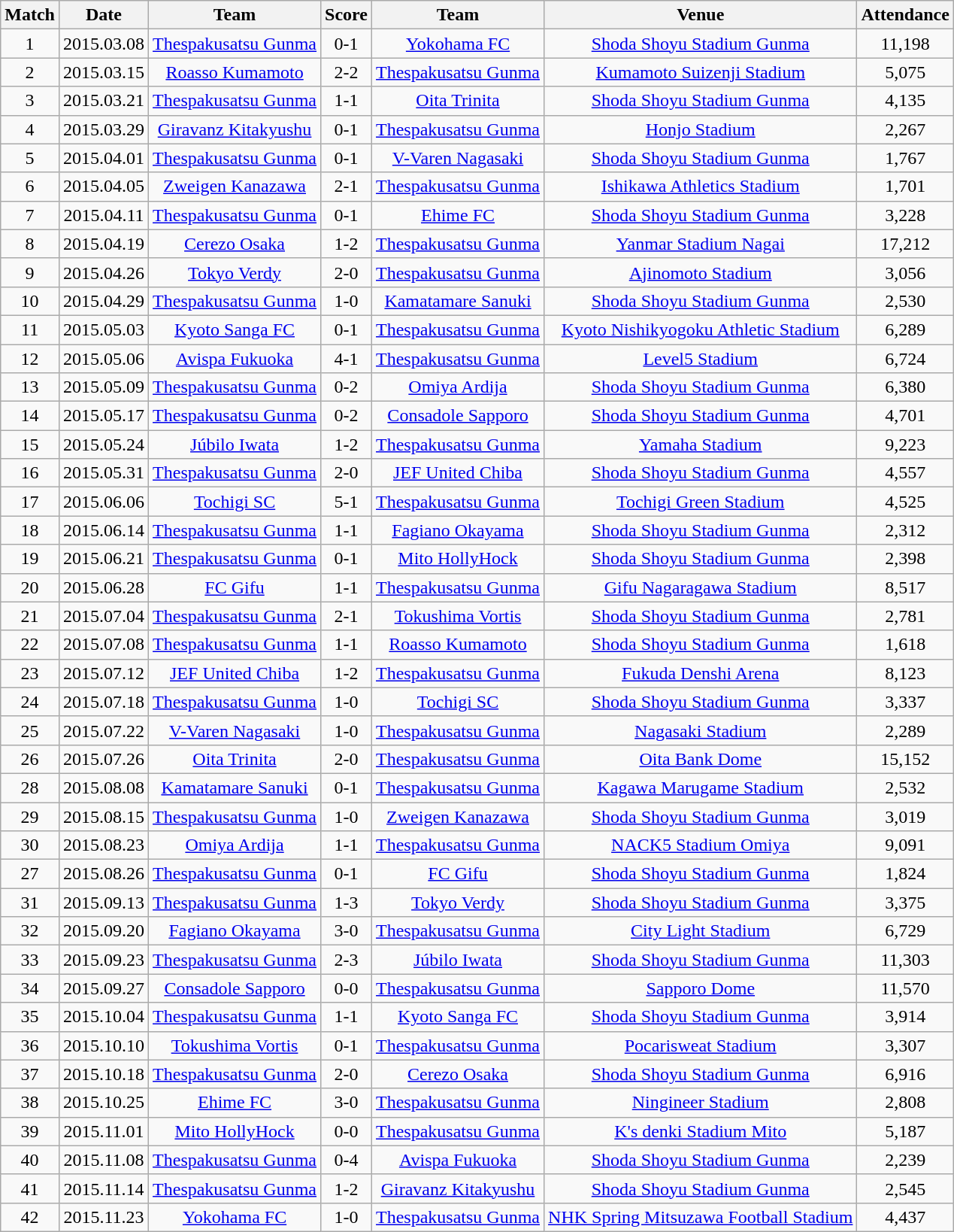<table class="wikitable" style="text-align:center;">
<tr>
<th>Match</th>
<th>Date</th>
<th>Team</th>
<th>Score</th>
<th>Team</th>
<th>Venue</th>
<th>Attendance</th>
</tr>
<tr>
<td>1</td>
<td>2015.03.08</td>
<td><a href='#'>Thespakusatsu Gunma</a></td>
<td>0-1</td>
<td><a href='#'>Yokohama FC</a></td>
<td><a href='#'>Shoda Shoyu Stadium Gunma</a></td>
<td>11,198</td>
</tr>
<tr>
<td>2</td>
<td>2015.03.15</td>
<td><a href='#'>Roasso Kumamoto</a></td>
<td>2-2</td>
<td><a href='#'>Thespakusatsu Gunma</a></td>
<td><a href='#'>Kumamoto Suizenji Stadium</a></td>
<td>5,075</td>
</tr>
<tr>
<td>3</td>
<td>2015.03.21</td>
<td><a href='#'>Thespakusatsu Gunma</a></td>
<td>1-1</td>
<td><a href='#'>Oita Trinita</a></td>
<td><a href='#'>Shoda Shoyu Stadium Gunma</a></td>
<td>4,135</td>
</tr>
<tr>
<td>4</td>
<td>2015.03.29</td>
<td><a href='#'>Giravanz Kitakyushu</a></td>
<td>0-1</td>
<td><a href='#'>Thespakusatsu Gunma</a></td>
<td><a href='#'>Honjo Stadium</a></td>
<td>2,267</td>
</tr>
<tr>
<td>5</td>
<td>2015.04.01</td>
<td><a href='#'>Thespakusatsu Gunma</a></td>
<td>0-1</td>
<td><a href='#'>V-Varen Nagasaki</a></td>
<td><a href='#'>Shoda Shoyu Stadium Gunma</a></td>
<td>1,767</td>
</tr>
<tr>
<td>6</td>
<td>2015.04.05</td>
<td><a href='#'>Zweigen Kanazawa</a></td>
<td>2-1</td>
<td><a href='#'>Thespakusatsu Gunma</a></td>
<td><a href='#'>Ishikawa Athletics Stadium</a></td>
<td>1,701</td>
</tr>
<tr>
<td>7</td>
<td>2015.04.11</td>
<td><a href='#'>Thespakusatsu Gunma</a></td>
<td>0-1</td>
<td><a href='#'>Ehime FC</a></td>
<td><a href='#'>Shoda Shoyu Stadium Gunma</a></td>
<td>3,228</td>
</tr>
<tr>
<td>8</td>
<td>2015.04.19</td>
<td><a href='#'>Cerezo Osaka</a></td>
<td>1-2</td>
<td><a href='#'>Thespakusatsu Gunma</a></td>
<td><a href='#'>Yanmar Stadium Nagai</a></td>
<td>17,212</td>
</tr>
<tr>
<td>9</td>
<td>2015.04.26</td>
<td><a href='#'>Tokyo Verdy</a></td>
<td>2-0</td>
<td><a href='#'>Thespakusatsu Gunma</a></td>
<td><a href='#'>Ajinomoto Stadium</a></td>
<td>3,056</td>
</tr>
<tr>
<td>10</td>
<td>2015.04.29</td>
<td><a href='#'>Thespakusatsu Gunma</a></td>
<td>1-0</td>
<td><a href='#'>Kamatamare Sanuki</a></td>
<td><a href='#'>Shoda Shoyu Stadium Gunma</a></td>
<td>2,530</td>
</tr>
<tr>
<td>11</td>
<td>2015.05.03</td>
<td><a href='#'>Kyoto Sanga FC</a></td>
<td>0-1</td>
<td><a href='#'>Thespakusatsu Gunma</a></td>
<td><a href='#'>Kyoto Nishikyogoku Athletic Stadium</a></td>
<td>6,289</td>
</tr>
<tr>
<td>12</td>
<td>2015.05.06</td>
<td><a href='#'>Avispa Fukuoka</a></td>
<td>4-1</td>
<td><a href='#'>Thespakusatsu Gunma</a></td>
<td><a href='#'>Level5 Stadium</a></td>
<td>6,724</td>
</tr>
<tr>
<td>13</td>
<td>2015.05.09</td>
<td><a href='#'>Thespakusatsu Gunma</a></td>
<td>0-2</td>
<td><a href='#'>Omiya Ardija</a></td>
<td><a href='#'>Shoda Shoyu Stadium Gunma</a></td>
<td>6,380</td>
</tr>
<tr>
<td>14</td>
<td>2015.05.17</td>
<td><a href='#'>Thespakusatsu Gunma</a></td>
<td>0-2</td>
<td><a href='#'>Consadole Sapporo</a></td>
<td><a href='#'>Shoda Shoyu Stadium Gunma</a></td>
<td>4,701</td>
</tr>
<tr>
<td>15</td>
<td>2015.05.24</td>
<td><a href='#'>Júbilo Iwata</a></td>
<td>1-2</td>
<td><a href='#'>Thespakusatsu Gunma</a></td>
<td><a href='#'>Yamaha Stadium</a></td>
<td>9,223</td>
</tr>
<tr>
<td>16</td>
<td>2015.05.31</td>
<td><a href='#'>Thespakusatsu Gunma</a></td>
<td>2-0</td>
<td><a href='#'>JEF United Chiba</a></td>
<td><a href='#'>Shoda Shoyu Stadium Gunma</a></td>
<td>4,557</td>
</tr>
<tr>
<td>17</td>
<td>2015.06.06</td>
<td><a href='#'>Tochigi SC</a></td>
<td>5-1</td>
<td><a href='#'>Thespakusatsu Gunma</a></td>
<td><a href='#'>Tochigi Green Stadium</a></td>
<td>4,525</td>
</tr>
<tr>
<td>18</td>
<td>2015.06.14</td>
<td><a href='#'>Thespakusatsu Gunma</a></td>
<td>1-1</td>
<td><a href='#'>Fagiano Okayama</a></td>
<td><a href='#'>Shoda Shoyu Stadium Gunma</a></td>
<td>2,312</td>
</tr>
<tr>
<td>19</td>
<td>2015.06.21</td>
<td><a href='#'>Thespakusatsu Gunma</a></td>
<td>0-1</td>
<td><a href='#'>Mito HollyHock</a></td>
<td><a href='#'>Shoda Shoyu Stadium Gunma</a></td>
<td>2,398</td>
</tr>
<tr>
<td>20</td>
<td>2015.06.28</td>
<td><a href='#'>FC Gifu</a></td>
<td>1-1</td>
<td><a href='#'>Thespakusatsu Gunma</a></td>
<td><a href='#'>Gifu Nagaragawa Stadium</a></td>
<td>8,517</td>
</tr>
<tr>
<td>21</td>
<td>2015.07.04</td>
<td><a href='#'>Thespakusatsu Gunma</a></td>
<td>2-1</td>
<td><a href='#'>Tokushima Vortis</a></td>
<td><a href='#'>Shoda Shoyu Stadium Gunma</a></td>
<td>2,781</td>
</tr>
<tr>
<td>22</td>
<td>2015.07.08</td>
<td><a href='#'>Thespakusatsu Gunma</a></td>
<td>1-1</td>
<td><a href='#'>Roasso Kumamoto</a></td>
<td><a href='#'>Shoda Shoyu Stadium Gunma</a></td>
<td>1,618</td>
</tr>
<tr>
<td>23</td>
<td>2015.07.12</td>
<td><a href='#'>JEF United Chiba</a></td>
<td>1-2</td>
<td><a href='#'>Thespakusatsu Gunma</a></td>
<td><a href='#'>Fukuda Denshi Arena</a></td>
<td>8,123</td>
</tr>
<tr>
<td>24</td>
<td>2015.07.18</td>
<td><a href='#'>Thespakusatsu Gunma</a></td>
<td>1-0</td>
<td><a href='#'>Tochigi SC</a></td>
<td><a href='#'>Shoda Shoyu Stadium Gunma</a></td>
<td>3,337</td>
</tr>
<tr>
<td>25</td>
<td>2015.07.22</td>
<td><a href='#'>V-Varen Nagasaki</a></td>
<td>1-0</td>
<td><a href='#'>Thespakusatsu Gunma</a></td>
<td><a href='#'>Nagasaki Stadium</a></td>
<td>2,289</td>
</tr>
<tr>
<td>26</td>
<td>2015.07.26</td>
<td><a href='#'>Oita Trinita</a></td>
<td>2-0</td>
<td><a href='#'>Thespakusatsu Gunma</a></td>
<td><a href='#'>Oita Bank Dome</a></td>
<td>15,152</td>
</tr>
<tr>
<td>28</td>
<td>2015.08.08</td>
<td><a href='#'>Kamatamare Sanuki</a></td>
<td>0-1</td>
<td><a href='#'>Thespakusatsu Gunma</a></td>
<td><a href='#'>Kagawa Marugame Stadium</a></td>
<td>2,532</td>
</tr>
<tr>
<td>29</td>
<td>2015.08.15</td>
<td><a href='#'>Thespakusatsu Gunma</a></td>
<td>1-0</td>
<td><a href='#'>Zweigen Kanazawa</a></td>
<td><a href='#'>Shoda Shoyu Stadium Gunma</a></td>
<td>3,019</td>
</tr>
<tr>
<td>30</td>
<td>2015.08.23</td>
<td><a href='#'>Omiya Ardija</a></td>
<td>1-1</td>
<td><a href='#'>Thespakusatsu Gunma</a></td>
<td><a href='#'>NACK5 Stadium Omiya</a></td>
<td>9,091</td>
</tr>
<tr>
<td>27</td>
<td>2015.08.26</td>
<td><a href='#'>Thespakusatsu Gunma</a></td>
<td>0-1</td>
<td><a href='#'>FC Gifu</a></td>
<td><a href='#'>Shoda Shoyu Stadium Gunma</a></td>
<td>1,824</td>
</tr>
<tr>
<td>31</td>
<td>2015.09.13</td>
<td><a href='#'>Thespakusatsu Gunma</a></td>
<td>1-3</td>
<td><a href='#'>Tokyo Verdy</a></td>
<td><a href='#'>Shoda Shoyu Stadium Gunma</a></td>
<td>3,375</td>
</tr>
<tr>
<td>32</td>
<td>2015.09.20</td>
<td><a href='#'>Fagiano Okayama</a></td>
<td>3-0</td>
<td><a href='#'>Thespakusatsu Gunma</a></td>
<td><a href='#'>City Light Stadium</a></td>
<td>6,729</td>
</tr>
<tr>
<td>33</td>
<td>2015.09.23</td>
<td><a href='#'>Thespakusatsu Gunma</a></td>
<td>2-3</td>
<td><a href='#'>Júbilo Iwata</a></td>
<td><a href='#'>Shoda Shoyu Stadium Gunma</a></td>
<td>11,303</td>
</tr>
<tr>
<td>34</td>
<td>2015.09.27</td>
<td><a href='#'>Consadole Sapporo</a></td>
<td>0-0</td>
<td><a href='#'>Thespakusatsu Gunma</a></td>
<td><a href='#'>Sapporo Dome</a></td>
<td>11,570</td>
</tr>
<tr>
<td>35</td>
<td>2015.10.04</td>
<td><a href='#'>Thespakusatsu Gunma</a></td>
<td>1-1</td>
<td><a href='#'>Kyoto Sanga FC</a></td>
<td><a href='#'>Shoda Shoyu Stadium Gunma</a></td>
<td>3,914</td>
</tr>
<tr>
<td>36</td>
<td>2015.10.10</td>
<td><a href='#'>Tokushima Vortis</a></td>
<td>0-1</td>
<td><a href='#'>Thespakusatsu Gunma</a></td>
<td><a href='#'>Pocarisweat Stadium</a></td>
<td>3,307</td>
</tr>
<tr>
<td>37</td>
<td>2015.10.18</td>
<td><a href='#'>Thespakusatsu Gunma</a></td>
<td>2-0</td>
<td><a href='#'>Cerezo Osaka</a></td>
<td><a href='#'>Shoda Shoyu Stadium Gunma</a></td>
<td>6,916</td>
</tr>
<tr>
<td>38</td>
<td>2015.10.25</td>
<td><a href='#'>Ehime FC</a></td>
<td>3-0</td>
<td><a href='#'>Thespakusatsu Gunma</a></td>
<td><a href='#'>Ningineer Stadium</a></td>
<td>2,808</td>
</tr>
<tr>
<td>39</td>
<td>2015.11.01</td>
<td><a href='#'>Mito HollyHock</a></td>
<td>0-0</td>
<td><a href='#'>Thespakusatsu Gunma</a></td>
<td><a href='#'>K's denki Stadium Mito</a></td>
<td>5,187</td>
</tr>
<tr>
<td>40</td>
<td>2015.11.08</td>
<td><a href='#'>Thespakusatsu Gunma</a></td>
<td>0-4</td>
<td><a href='#'>Avispa Fukuoka</a></td>
<td><a href='#'>Shoda Shoyu Stadium Gunma</a></td>
<td>2,239</td>
</tr>
<tr>
<td>41</td>
<td>2015.11.14</td>
<td><a href='#'>Thespakusatsu Gunma</a></td>
<td>1-2</td>
<td><a href='#'>Giravanz Kitakyushu</a></td>
<td><a href='#'>Shoda Shoyu Stadium Gunma</a></td>
<td>2,545</td>
</tr>
<tr>
<td>42</td>
<td>2015.11.23</td>
<td><a href='#'>Yokohama FC</a></td>
<td>1-0</td>
<td><a href='#'>Thespakusatsu Gunma</a></td>
<td><a href='#'>NHK Spring Mitsuzawa Football Stadium</a></td>
<td>4,437</td>
</tr>
</table>
